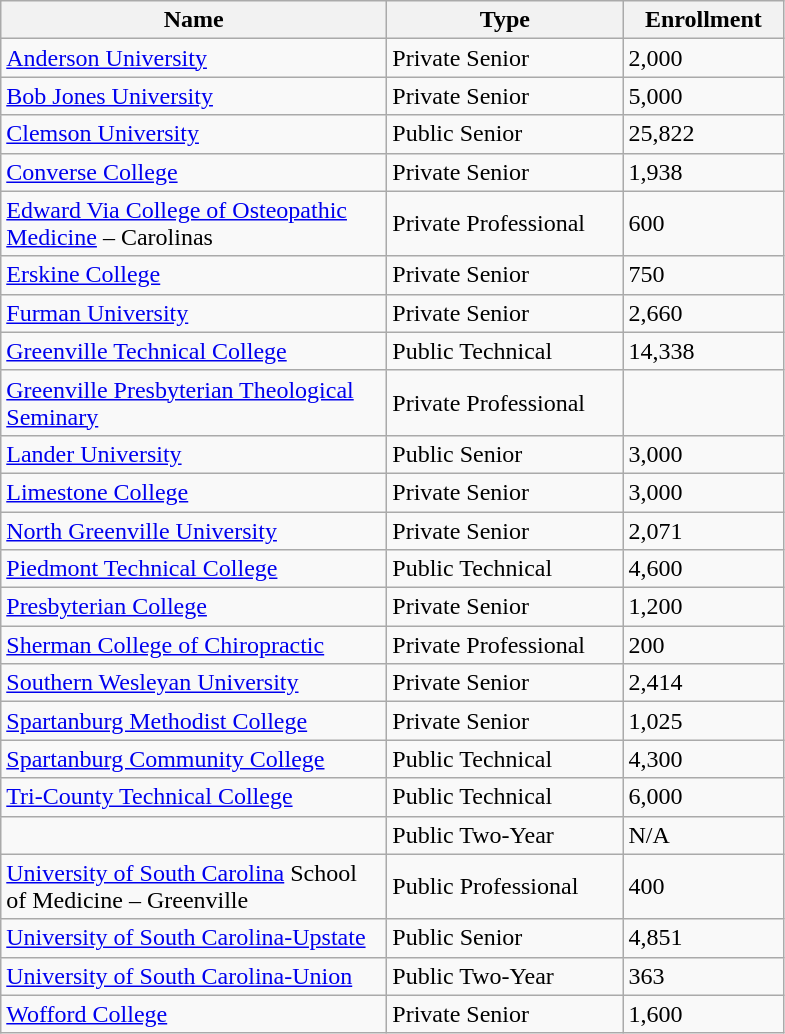<table class="wikitable">
<tr>
<th width="250">Name</th>
<th width="150">Type</th>
<th width="100">Enrollment</th>
</tr>
<tr>
<td><a href='#'>Anderson University</a></td>
<td>Private Senior</td>
<td>2,000</td>
</tr>
<tr>
<td><a href='#'>Bob Jones University</a></td>
<td>Private Senior</td>
<td>5,000</td>
</tr>
<tr>
<td><a href='#'>Clemson University</a></td>
<td>Public Senior</td>
<td>25,822</td>
</tr>
<tr>
<td><a href='#'>Converse College</a></td>
<td>Private Senior</td>
<td>1,938</td>
</tr>
<tr>
<td><a href='#'>Edward Via College of Osteopathic Medicine</a> – Carolinas</td>
<td>Private Professional</td>
<td>600</td>
</tr>
<tr>
<td><a href='#'>Erskine College</a></td>
<td>Private Senior</td>
<td>750</td>
</tr>
<tr>
<td><a href='#'>Furman University</a></td>
<td>Private Senior</td>
<td>2,660</td>
</tr>
<tr>
<td><a href='#'>Greenville Technical College</a></td>
<td>Public Technical</td>
<td>14,338</td>
</tr>
<tr>
<td><a href='#'>Greenville Presbyterian Theological Seminary</a></td>
<td>Private Professional</td>
<td></td>
</tr>
<tr>
<td><a href='#'>Lander University</a></td>
<td>Public Senior</td>
<td>3,000</td>
</tr>
<tr>
<td><a href='#'>Limestone College</a></td>
<td>Private Senior</td>
<td>3,000</td>
</tr>
<tr>
<td><a href='#'>North Greenville University</a></td>
<td>Private Senior</td>
<td>2,071</td>
</tr>
<tr>
<td><a href='#'>Piedmont Technical College</a></td>
<td>Public Technical</td>
<td>4,600</td>
</tr>
<tr>
<td><a href='#'>Presbyterian College</a></td>
<td>Private Senior</td>
<td>1,200</td>
</tr>
<tr>
<td><a href='#'>Sherman College of Chiropractic</a></td>
<td>Private Professional</td>
<td>200</td>
</tr>
<tr>
<td><a href='#'>Southern Wesleyan University</a></td>
<td>Private Senior</td>
<td>2,414</td>
</tr>
<tr>
<td><a href='#'>Spartanburg Methodist College</a></td>
<td>Private Senior</td>
<td>1,025</td>
</tr>
<tr>
<td><a href='#'>Spartanburg Community College</a></td>
<td>Public Technical</td>
<td>4,300</td>
</tr>
<tr>
<td><a href='#'>Tri-County Technical College</a></td>
<td>Public Technical</td>
<td>6,000</td>
</tr>
<tr>
<td></td>
<td>Public Two-Year</td>
<td>N/A</td>
</tr>
<tr>
<td><a href='#'>University of South Carolina</a> School of Medicine – Greenville</td>
<td>Public Professional</td>
<td>400</td>
</tr>
<tr>
<td><a href='#'>University of South Carolina-Upstate</a></td>
<td>Public Senior</td>
<td>4,851</td>
</tr>
<tr>
<td><a href='#'>University of South Carolina-Union</a></td>
<td>Public Two-Year</td>
<td>363</td>
</tr>
<tr>
<td><a href='#'>Wofford College</a></td>
<td>Private Senior</td>
<td>1,600</td>
</tr>
</table>
